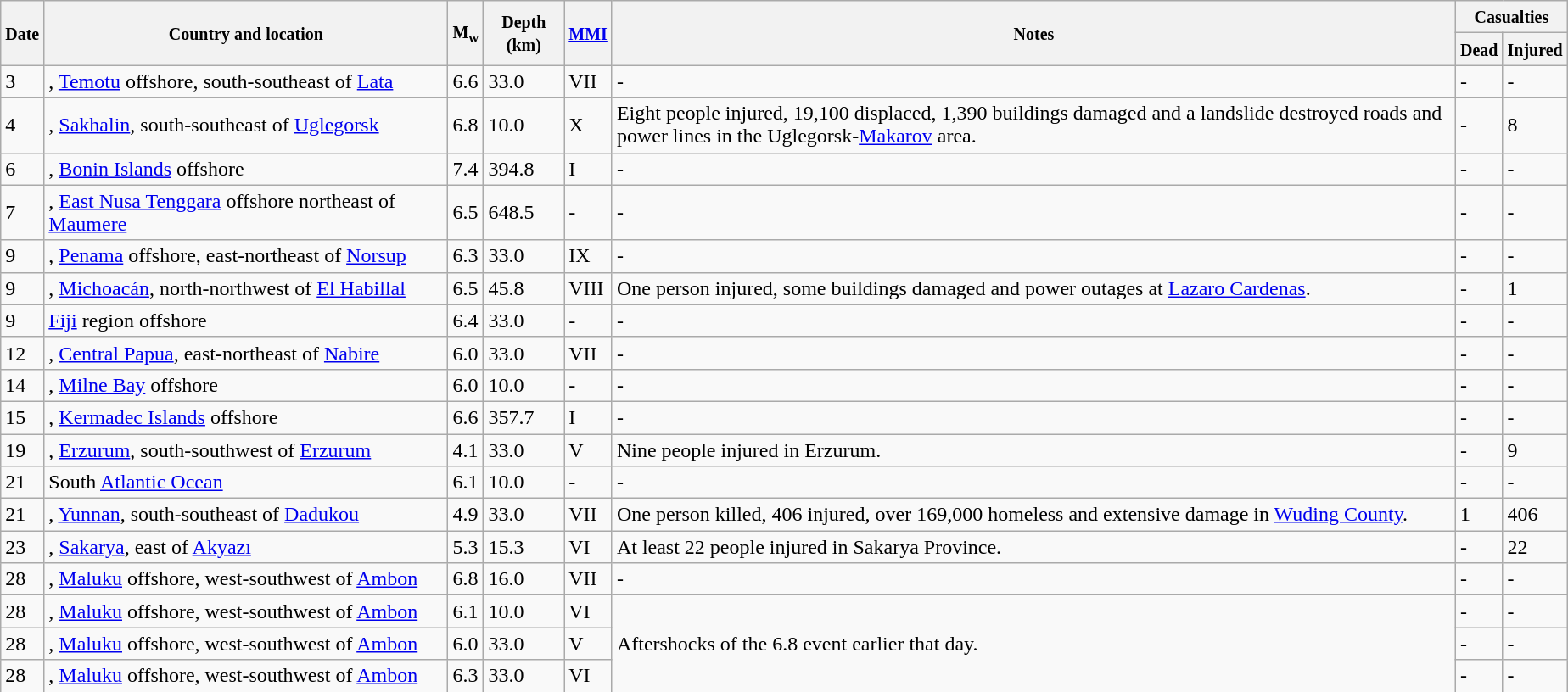<table class="wikitable sortable" style="border:1px black;  margin-left:1em;">
<tr>
<th rowspan="2"><small>Date</small></th>
<th rowspan="2" style="width: 310px"><small>Country and location</small></th>
<th rowspan="2"><small>M<sub>w</sub></small></th>
<th rowspan="2"><small>Depth (km)</small></th>
<th rowspan="2"><small><a href='#'>MMI</a></small></th>
<th rowspan="2" class="unsortable"><small>Notes</small></th>
<th colspan="2"><small>Casualties</small></th>
</tr>
<tr>
<th><small>Dead</small></th>
<th><small>Injured</small></th>
</tr>
<tr>
<td>3</td>
<td>, <a href='#'>Temotu</a> offshore,  south-southeast of <a href='#'>Lata</a></td>
<td>6.6</td>
<td>33.0</td>
<td>VII</td>
<td>-</td>
<td>-</td>
<td>-</td>
</tr>
<tr>
<td>4</td>
<td>, <a href='#'>Sakhalin</a>,  south-southeast of <a href='#'>Uglegorsk</a></td>
<td>6.8</td>
<td>10.0</td>
<td>X</td>
<td>Eight people injured, 19,100 displaced, 1,390 buildings damaged and a landslide destroyed roads and power lines in the Uglegorsk-<a href='#'>Makarov</a> area.</td>
<td>-</td>
<td>8</td>
</tr>
<tr>
<td>6</td>
<td>, <a href='#'>Bonin Islands</a> offshore</td>
<td>7.4</td>
<td>394.8</td>
<td>I</td>
<td>-</td>
<td>-</td>
<td>-</td>
</tr>
<tr>
<td>7</td>
<td>, <a href='#'>East Nusa Tenggara</a> offshore  northeast of <a href='#'>Maumere</a></td>
<td>6.5</td>
<td>648.5</td>
<td>-</td>
<td>-</td>
<td>-</td>
<td>-</td>
</tr>
<tr>
<td>9</td>
<td>, <a href='#'>Penama</a> offshore,  east-northeast of <a href='#'>Norsup</a></td>
<td>6.3</td>
<td>33.0</td>
<td>IX</td>
<td>-</td>
<td>-</td>
<td>-</td>
</tr>
<tr>
<td>9</td>
<td>, <a href='#'>Michoacán</a>,  north-northwest of <a href='#'>El Habillal</a></td>
<td>6.5</td>
<td>45.8</td>
<td>VIII</td>
<td>One person injured, some buildings damaged and power outages at <a href='#'>Lazaro Cardenas</a>.</td>
<td>-</td>
<td>1</td>
</tr>
<tr>
<td>9</td>
<td><a href='#'>Fiji</a> region offshore</td>
<td>6.4</td>
<td>33.0</td>
<td>-</td>
<td>-</td>
<td>-</td>
<td>-</td>
</tr>
<tr>
<td>12</td>
<td>, <a href='#'>Central Papua</a>,  east-northeast of <a href='#'>Nabire</a></td>
<td>6.0</td>
<td>33.0</td>
<td>VII</td>
<td>-</td>
<td>-</td>
<td>-</td>
</tr>
<tr>
<td>14</td>
<td>, <a href='#'>Milne Bay</a> offshore</td>
<td>6.0</td>
<td>10.0</td>
<td>-</td>
<td>-</td>
<td>-</td>
<td>-</td>
</tr>
<tr>
<td>15</td>
<td>, <a href='#'>Kermadec Islands</a> offshore</td>
<td>6.6</td>
<td>357.7</td>
<td>I</td>
<td>-</td>
<td>-</td>
<td>-</td>
</tr>
<tr>
<td>19</td>
<td>, <a href='#'>Erzurum</a>,  south-southwest of <a href='#'>Erzurum</a></td>
<td>4.1</td>
<td>33.0</td>
<td>V</td>
<td>Nine people injured in Erzurum.</td>
<td>-</td>
<td>9</td>
</tr>
<tr>
<td>21</td>
<td>South <a href='#'>Atlantic Ocean</a></td>
<td>6.1</td>
<td>10.0</td>
<td>-</td>
<td>-</td>
<td>-</td>
<td>-</td>
</tr>
<tr>
<td>21</td>
<td>, <a href='#'>Yunnan</a>,  south-southeast of <a href='#'>Dadukou</a></td>
<td>4.9</td>
<td>33.0</td>
<td>VII</td>
<td>One person killed, 406 injured, over 169,000 homeless and extensive damage in <a href='#'>Wuding County</a>.</td>
<td>1</td>
<td>406</td>
</tr>
<tr>
<td>23</td>
<td>, <a href='#'>Sakarya</a>,  east of <a href='#'>Akyazı</a></td>
<td>5.3</td>
<td>15.3</td>
<td>VI</td>
<td>At least 22 people injured in Sakarya Province.</td>
<td>-</td>
<td>22</td>
</tr>
<tr>
<td>28</td>
<td>, <a href='#'>Maluku</a> offshore,  west-southwest of <a href='#'>Ambon</a></td>
<td>6.8</td>
<td>16.0</td>
<td>VII</td>
<td>-</td>
<td>-</td>
<td>-</td>
</tr>
<tr>
<td>28</td>
<td>, <a href='#'>Maluku</a> offshore,  west-southwest of <a href='#'>Ambon</a></td>
<td>6.1</td>
<td>10.0</td>
<td>VI</td>
<td rowspan=3>Aftershocks of the 6.8 event earlier that day.</td>
<td>-</td>
<td>-</td>
</tr>
<tr>
<td>28</td>
<td>, <a href='#'>Maluku</a> offshore,  west-southwest of <a href='#'>Ambon</a></td>
<td>6.0</td>
<td>33.0</td>
<td>V</td>
<td>-</td>
<td>-</td>
</tr>
<tr>
<td>28</td>
<td>, <a href='#'>Maluku</a> offshore,  west-southwest of <a href='#'>Ambon</a></td>
<td>6.3</td>
<td>33.0</td>
<td>VI</td>
<td>-</td>
<td>-</td>
</tr>
<tr>
</tr>
</table>
